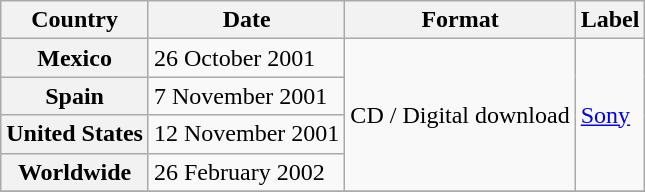<table class="wikitable plainrowheaders">
<tr>
<th>Country</th>
<th>Date</th>
<th>Format</th>
<th>Label</th>
</tr>
<tr>
<th scope="row">Mexico</th>
<td>26 October 2001</td>
<td rowspan="4">CD / Digital download</td>
<td rowspan="4"><a href='#'>Sony</a></td>
</tr>
<tr>
<th scope="row">Spain</th>
<td>7 November 2001</td>
</tr>
<tr>
<th scope="row">United States</th>
<td>12 November 2001</td>
</tr>
<tr>
<th scope="row">Worldwide</th>
<td>26 February 2002</td>
</tr>
<tr>
</tr>
</table>
